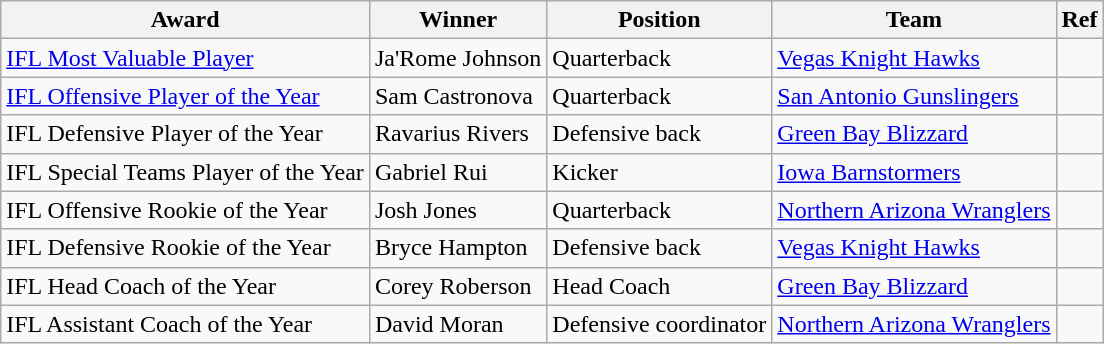<table class="wikitable">
<tr>
<th>Award</th>
<th>Winner</th>
<th>Position</th>
<th>Team</th>
<th>Ref</th>
</tr>
<tr>
<td><a href='#'>IFL Most Valuable Player</a></td>
<td>Ja'Rome Johnson</td>
<td>Quarterback</td>
<td><a href='#'>Vegas Knight Hawks</a></td>
<td></td>
</tr>
<tr>
<td><a href='#'>IFL Offensive Player of the Year</a></td>
<td>Sam Castronova</td>
<td>Quarterback</td>
<td><a href='#'>San Antonio Gunslingers</a></td>
<td></td>
</tr>
<tr>
<td>IFL Defensive Player of the Year</td>
<td>Ravarius Rivers</td>
<td>Defensive back</td>
<td><a href='#'>Green Bay Blizzard</a></td>
<td></td>
</tr>
<tr>
<td>IFL Special Teams Player of the Year</td>
<td>Gabriel Rui</td>
<td>Kicker</td>
<td><a href='#'>Iowa Barnstormers</a></td>
<td></td>
</tr>
<tr>
<td>IFL Offensive Rookie of the Year</td>
<td>Josh Jones</td>
<td>Quarterback</td>
<td><a href='#'>Northern Arizona Wranglers</a></td>
<td></td>
</tr>
<tr>
<td>IFL Defensive Rookie of the Year</td>
<td>Bryce Hampton</td>
<td>Defensive back</td>
<td><a href='#'>Vegas Knight Hawks</a></td>
<td></td>
</tr>
<tr>
<td>IFL Head Coach of the Year</td>
<td>Corey Roberson</td>
<td>Head Coach</td>
<td><a href='#'>Green Bay Blizzard</a></td>
<td></td>
</tr>
<tr>
<td>IFL Assistant Coach of the Year</td>
<td>David Moran</td>
<td>Defensive coordinator</td>
<td><a href='#'>Northern Arizona Wranglers</a></td>
<td></td>
</tr>
</table>
